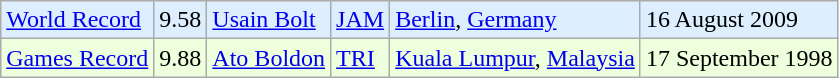<table class="wikitable">
<tr bgcolor = "ddeeff">
<td><a href='#'>World Record</a></td>
<td>9.58</td>
<td><a href='#'>Usain Bolt</a></td>
<td><a href='#'>JAM</a></td>
<td><a href='#'>Berlin</a>, <a href='#'>Germany</a></td>
<td>16 August 2009</td>
</tr>
<tr bgcolor = "eeffdd">
<td><a href='#'>Games Record</a></td>
<td>9.88</td>
<td><a href='#'>Ato Boldon</a></td>
<td><a href='#'>TRI</a></td>
<td><a href='#'>Kuala Lumpur</a>, <a href='#'>Malaysia</a></td>
<td>17 September 1998</td>
</tr>
</table>
